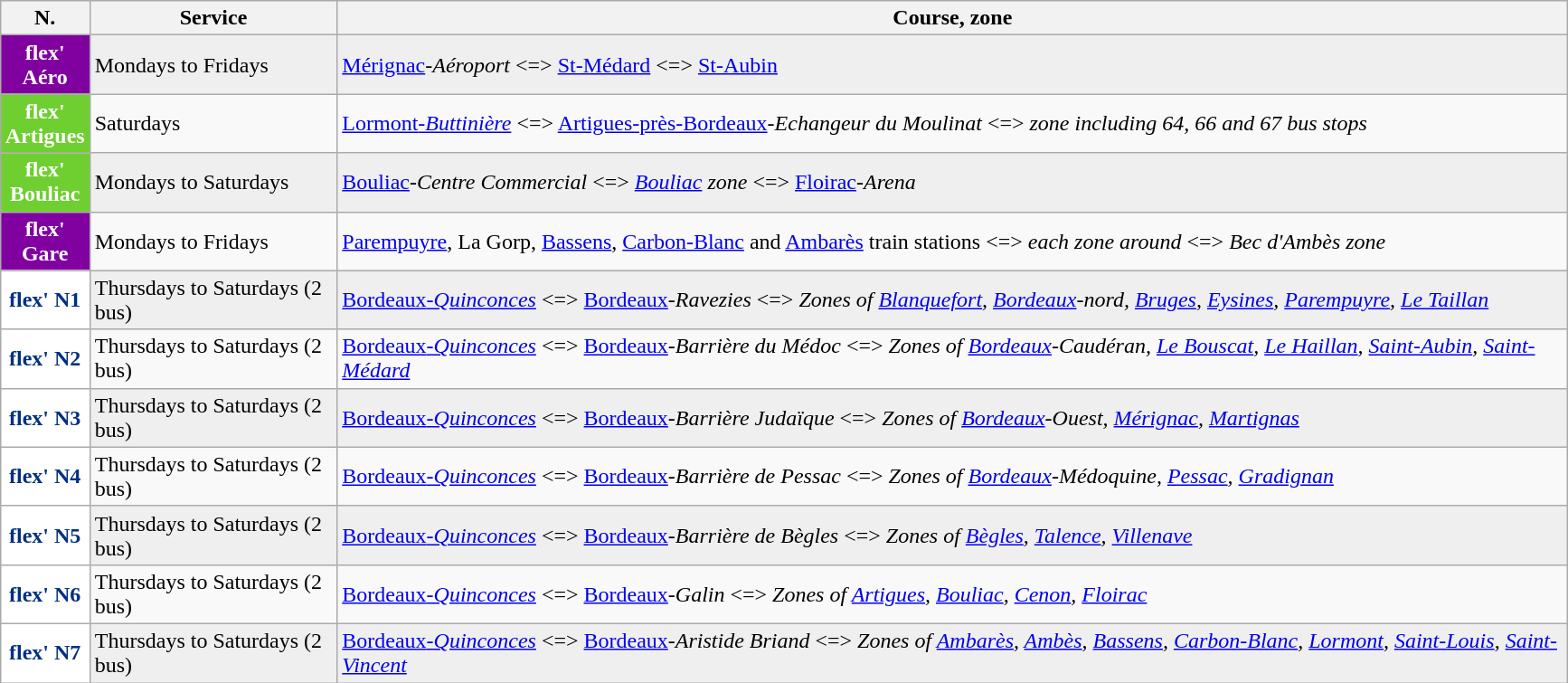<table class="wikitable" style="margin:0.5em auto">
<tr>
<th style="width:5px;">N.</th>
<th style="width:175px;">Service</th>
<th style="width:900px;">Course, zone</th>
</tr>
<tr style="background:#EFEFEF">
<td style="background:#8000A0; text-align:center; color:white;"><strong>flex' Aéro</strong></td>
<td>Mondays to Fridays</td>
<td><a href='#'>Mérignac</a><em>-Aéroport</em> <=> <a href='#'>St-Médard</a> <=> <a href='#'>St-Aubin</a></td>
</tr>
<tr>
<td style="background:#6FCF30; text-align:center; color:white;"><strong>flex' Artigues</strong></td>
<td>Saturdays</td>
<td><a href='#'>Lormont<em>-Buttinière</em></a> <=> <a href='#'>Artigues-près-Bordeaux</a><em>-Echangeur du Moulinat</em> <=> <em>zone including 64, 66 and 67 bus stops</em></td>
</tr>
<tr style="background:#EFEFEF">
<td style="background:#6FCF30; text-align:center; color:white;"><strong>flex' Bouliac</strong></td>
<td>Mondays to Saturdays</td>
<td><a href='#'>Bouliac</a><em>-Centre Commercial</em> <=> <em><a href='#'>Bouliac</a> zone</em> <=> <a href='#'>Floirac</a><em>-Arena</em></td>
</tr>
<tr>
<td style="background:#8000A0; text-align:center; color:white;"><strong>flex' Gare</strong></td>
<td>Mondays to Fridays</td>
<td><a href='#'>Parempuyre</a>, La Gorp, <a href='#'>Bassens</a>, <a href='#'>Carbon-Blanc</a> and <a href='#'>Ambarès</a> train stations <=> <em>each zone around</em> <=> <em>Bec d'Ambès zone</em></td>
</tr>
<tr style="background:#EFEFEF">
<td style="background:white; text-align:center; color:#003081;"><strong>flex' N1</strong></td>
<td>Thursdays to Saturdays (2 bus)</td>
<td><a href='#'>Bordeaux<em>-Quinconces</em></a> <=> <a href='#'>Bordeaux</a><em>-Ravezies</em> <=> <em>Zones of <a href='#'>Blanquefort</a>, <a href='#'>Bordeaux</a>-nord, <a href='#'>Bruges</a>, <a href='#'>Eysines</a>, <a href='#'>Parempuyre</a>, <a href='#'>Le Taillan</a></em></td>
</tr>
<tr>
<td style="background:white; text-align:center; color:#003081;"><strong>flex' N2</strong></td>
<td>Thursdays to Saturdays (2 bus)</td>
<td><a href='#'>Bordeaux<em>-Quinconces</em></a> <=> <a href='#'>Bordeaux</a><em>-Barrière du Médoc</em> <=> <em>Zones of <a href='#'>Bordeaux</a>-Caudéran, <a href='#'>Le Bouscat</a>, <a href='#'>Le Haillan</a>, <a href='#'>Saint-Aubin</a>, <a href='#'>Saint-Médard</a></em></td>
</tr>
<tr style="background:#EFEFEF">
<td style="background:white; text-align:center; color:#003081;"><strong>flex' N3</strong></td>
<td>Thursdays to Saturdays (2 bus)</td>
<td><a href='#'>Bordeaux<em>-Quinconces</em></a> <=> <a href='#'>Bordeaux</a><em>-Barrière Judaïque</em> <=> <em>Zones of <a href='#'>Bordeaux</a>-Ouest, <a href='#'>Mérignac</a>, <a href='#'>Martignas</a></em></td>
</tr>
<tr>
<td style="background:white; text-align:center; color:#003081;"><strong>flex' N4</strong></td>
<td>Thursdays to Saturdays (2 bus)</td>
<td><a href='#'>Bordeaux<em>-Quinconces</em></a> <=> <a href='#'>Bordeaux</a><em>-Barrière de Pessac</em> <=> <em>Zones of <a href='#'>Bordeaux</a>-Médoquine, <a href='#'>Pessac</a>, <a href='#'>Gradignan</a></em></td>
</tr>
<tr style="background:#EFEFEF">
<td style="background:white; text-align:center; color:#003081;"><strong>flex' N5</strong></td>
<td>Thursdays to Saturdays (2 bus)</td>
<td><a href='#'>Bordeaux<em>-Quinconces</em></a> <=> <a href='#'>Bordeaux</a><em>-Barrière de Bègles</em> <=> <em>Zones of <a href='#'>Bègles</a>, <a href='#'>Talence</a>, <a href='#'>Villenave</a></em></td>
</tr>
<tr>
<td style="background:white; text-align:center; color:#003081;"><strong>flex' N6</strong></td>
<td>Thursdays to Saturdays (2 bus)</td>
<td><a href='#'>Bordeaux<em>-Quinconces</em></a> <=> <a href='#'>Bordeaux</a><em>-Galin</em> <=> <em>Zones of <a href='#'>Artigues</a>, <a href='#'>Bouliac</a>, <a href='#'>Cenon</a>, <a href='#'>Floirac</a></em></td>
</tr>
<tr style="background:#EFEFEF">
<td style="background:white; text-align:center; color:#003081;"><strong>flex' N7</strong></td>
<td>Thursdays to Saturdays (2 bus)</td>
<td><a href='#'>Bordeaux<em>-Quinconces</em></a> <=> <a href='#'>Bordeaux</a><em>-Aristide Briand</em> <=> <em>Zones of <a href='#'>Ambarès</a>, <a href='#'>Ambès</a>, <a href='#'>Bassens</a>, <a href='#'>Carbon-Blanc</a>, <a href='#'>Lormont</a>, <a href='#'>Saint-Louis</a>, <a href='#'>Saint-Vincent</a></em></td>
</tr>
</table>
